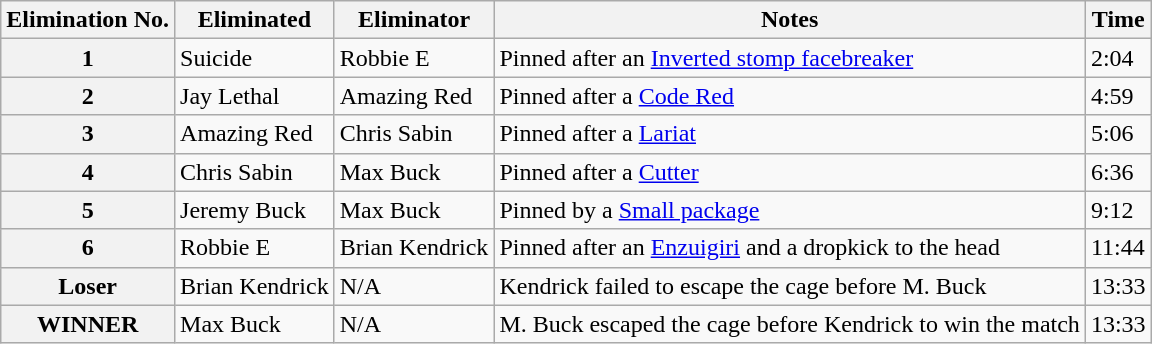<table class="wikitable">
<tr>
<th>Elimination No.</th>
<th>Eliminated</th>
<th>Eliminator</th>
<th>Notes</th>
<th>Time</th>
</tr>
<tr>
<th scope="row">1</th>
<td>Suicide</td>
<td>Robbie E</td>
<td>Pinned after an <a href='#'>Inverted stomp facebreaker</a></td>
<td>2:04</td>
</tr>
<tr>
<th scope="row">2</th>
<td>Jay Lethal</td>
<td>Amazing Red</td>
<td>Pinned after a <a href='#'>Code Red</a></td>
<td>4:59</td>
</tr>
<tr>
<th scope="row">3</th>
<td>Amazing Red</td>
<td>Chris Sabin</td>
<td>Pinned after a <a href='#'>Lariat</a></td>
<td>5:06</td>
</tr>
<tr>
<th scope="row">4</th>
<td>Chris Sabin</td>
<td>Max Buck</td>
<td>Pinned after a <a href='#'>Cutter</a></td>
<td>6:36</td>
</tr>
<tr>
<th scope="row">5</th>
<td>Jeremy Buck</td>
<td>Max Buck</td>
<td>Pinned by a <a href='#'>Small package</a></td>
<td>9:12</td>
</tr>
<tr>
<th scope="row">6</th>
<td>Robbie E</td>
<td>Brian Kendrick</td>
<td>Pinned after an <a href='#'>Enzuigiri</a> and a dropkick to the head</td>
<td>11:44</td>
</tr>
<tr>
<th scope="row"><strong>Loser</strong></th>
<td>Brian Kendrick</td>
<td>N/A</td>
<td>Kendrick failed to escape the cage before M. Buck</td>
<td>13:33</td>
</tr>
<tr>
<th scope="row"><strong>WINNER</strong></th>
<td>Max Buck</td>
<td>N/A</td>
<td>M. Buck escaped the cage before Kendrick to win the match</td>
<td>13:33</td>
</tr>
</table>
